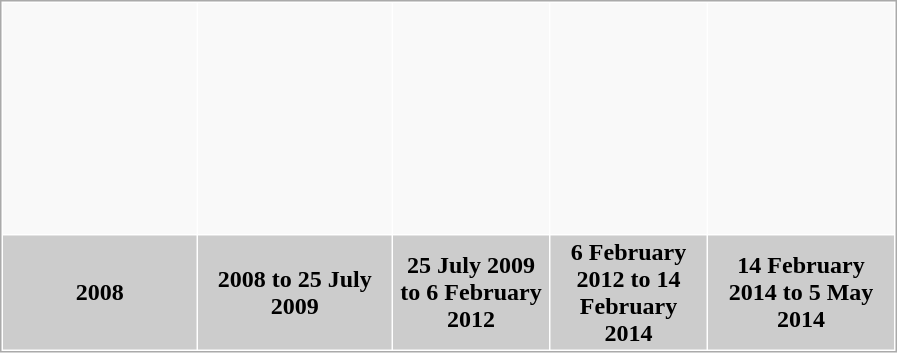<table border="0" cellpadding="2" cellspacing="1" style="border:1px solid #aaa">
<tr align=center>
<th height="150px" bgcolor="#F9F9F9"></th>
<th height="150px" bgcolor="#F9F9F9"></th>
<th height="150px" bgcolor="#F9F9F9"></th>
<th height="150px" bgcolor="#F9F9F9"></th>
<th height="150px" bgcolor="#F9F9F9"></th>
</tr>
<tr>
<th width="125px" colspan="1" bgcolor="#CCCCCC">2008</th>
<th width="125px" colspan="1" bgcolor="#CCCCCC">2008 to 25 July 2009</th>
<th width="100px" colspan="1" bgcolor="#CCCCCC">25 July 2009 to 6 February 2012</th>
<th width="100px" colspan="1" bgcolor="#CCCCCC">6 February 2012 to 14 February 2014</th>
<th width="120px" colspan="1" bgcolor="#CCCCCC">14 February 2014 to 5 May 2014</th>
</tr>
</table>
